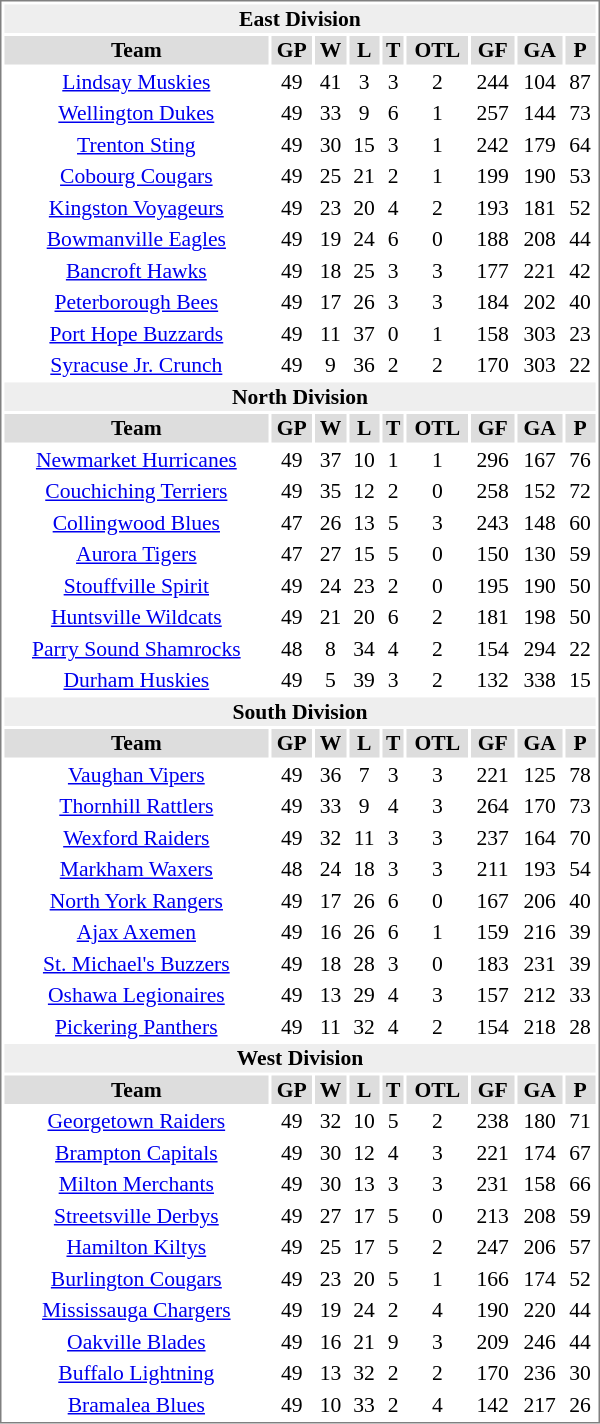<table cellpadding="0">
<tr align="left" style="vertical-align: top">
<td></td>
<td><br><table cellpadding="1" width="400px" style="font-size: 90%; border: 1px solid gray;">
<tr align="center"  bgcolor="#eeeeee">
<td colspan="11"><strong>East Division</strong></td>
</tr>
<tr align="center"  bgcolor="#dddddd">
<td><strong>Team</strong></td>
<td><strong>GP</strong></td>
<td><strong>W</strong></td>
<td><strong>L</strong></td>
<td><strong>T</strong></td>
<td><strong>OTL</strong></td>
<td><strong>GF</strong></td>
<td><strong>GA</strong></td>
<td><strong>P</strong></td>
</tr>
<tr align="center">
<td><a href='#'>Lindsay Muskies</a></td>
<td>49</td>
<td>41</td>
<td>3</td>
<td>3</td>
<td>2</td>
<td>244</td>
<td>104</td>
<td>87</td>
</tr>
<tr align="center">
<td><a href='#'>Wellington Dukes</a></td>
<td>49</td>
<td>33</td>
<td>9</td>
<td>6</td>
<td>1</td>
<td>257</td>
<td>144</td>
<td>73</td>
</tr>
<tr align="center">
<td><a href='#'>Trenton Sting</a></td>
<td>49</td>
<td>30</td>
<td>15</td>
<td>3</td>
<td>1</td>
<td>242</td>
<td>179</td>
<td>64</td>
</tr>
<tr align="center">
<td><a href='#'>Cobourg Cougars</a></td>
<td>49</td>
<td>25</td>
<td>21</td>
<td>2</td>
<td>1</td>
<td>199</td>
<td>190</td>
<td>53</td>
</tr>
<tr align="center">
<td><a href='#'>Kingston Voyageurs</a></td>
<td>49</td>
<td>23</td>
<td>20</td>
<td>4</td>
<td>2</td>
<td>193</td>
<td>181</td>
<td>52</td>
</tr>
<tr align="center">
<td><a href='#'>Bowmanville Eagles</a></td>
<td>49</td>
<td>19</td>
<td>24</td>
<td>6</td>
<td>0</td>
<td>188</td>
<td>208</td>
<td>44</td>
</tr>
<tr align="center">
<td><a href='#'>Bancroft Hawks</a></td>
<td>49</td>
<td>18</td>
<td>25</td>
<td>3</td>
<td>3</td>
<td>177</td>
<td>221</td>
<td>42</td>
</tr>
<tr align="center">
<td><a href='#'>Peterborough Bees</a></td>
<td>49</td>
<td>17</td>
<td>26</td>
<td>3</td>
<td>3</td>
<td>184</td>
<td>202</td>
<td>40</td>
</tr>
<tr align="center">
<td><a href='#'>Port Hope Buzzards</a></td>
<td>49</td>
<td>11</td>
<td>37</td>
<td>0</td>
<td>1</td>
<td>158</td>
<td>303</td>
<td>23</td>
</tr>
<tr align="center">
<td><a href='#'>Syracuse Jr. Crunch</a></td>
<td>49</td>
<td>9</td>
<td>36</td>
<td>2</td>
<td>2</td>
<td>170</td>
<td>303</td>
<td>22</td>
</tr>
<tr align="center"  bgcolor="#eeeeee">
<td colspan="11"><strong>North Division</strong></td>
</tr>
<tr align="center"  bgcolor="#dddddd">
<td><strong>Team</strong></td>
<td><strong>GP</strong></td>
<td><strong>W</strong></td>
<td><strong>L</strong></td>
<td><strong>T</strong></td>
<td><strong>OTL</strong></td>
<td><strong>GF</strong></td>
<td><strong>GA</strong></td>
<td><strong>P</strong></td>
</tr>
<tr align="center">
<td><a href='#'>Newmarket Hurricanes</a></td>
<td>49</td>
<td>37</td>
<td>10</td>
<td>1</td>
<td>1</td>
<td>296</td>
<td>167</td>
<td>76</td>
</tr>
<tr align="center">
<td><a href='#'>Couchiching Terriers</a></td>
<td>49</td>
<td>35</td>
<td>12</td>
<td>2</td>
<td>0</td>
<td>258</td>
<td>152</td>
<td>72</td>
</tr>
<tr align="center">
<td><a href='#'>Collingwood Blues</a></td>
<td>47</td>
<td>26</td>
<td>13</td>
<td>5</td>
<td>3</td>
<td>243</td>
<td>148</td>
<td>60</td>
</tr>
<tr align="center">
<td><a href='#'>Aurora Tigers</a></td>
<td>47</td>
<td>27</td>
<td>15</td>
<td>5</td>
<td>0</td>
<td>150</td>
<td>130</td>
<td>59</td>
</tr>
<tr align="center">
<td><a href='#'>Stouffville Spirit</a></td>
<td>49</td>
<td>24</td>
<td>23</td>
<td>2</td>
<td>0</td>
<td>195</td>
<td>190</td>
<td>50</td>
</tr>
<tr align="center">
<td><a href='#'>Huntsville Wildcats</a></td>
<td>49</td>
<td>21</td>
<td>20</td>
<td>6</td>
<td>2</td>
<td>181</td>
<td>198</td>
<td>50</td>
</tr>
<tr align="center">
<td><a href='#'>Parry Sound Shamrocks</a></td>
<td>48</td>
<td>8</td>
<td>34</td>
<td>4</td>
<td>2</td>
<td>154</td>
<td>294</td>
<td>22</td>
</tr>
<tr align="center">
<td><a href='#'>Durham Huskies</a></td>
<td>49</td>
<td>5</td>
<td>39</td>
<td>3</td>
<td>2</td>
<td>132</td>
<td>338</td>
<td>15</td>
</tr>
<tr align="center"  bgcolor="#eeeeee">
<td colspan="11"><strong>South Division</strong></td>
</tr>
<tr align="center"  bgcolor="#dddddd">
<td><strong>Team</strong></td>
<td><strong>GP</strong></td>
<td><strong>W</strong></td>
<td><strong>L</strong></td>
<td><strong>T</strong></td>
<td><strong>OTL</strong></td>
<td><strong>GF</strong></td>
<td><strong>GA</strong></td>
<td><strong>P</strong></td>
</tr>
<tr align="center">
<td><a href='#'>Vaughan Vipers</a></td>
<td>49</td>
<td>36</td>
<td>7</td>
<td>3</td>
<td>3</td>
<td>221</td>
<td>125</td>
<td>78</td>
</tr>
<tr align="center">
<td><a href='#'>Thornhill Rattlers</a></td>
<td>49</td>
<td>33</td>
<td>9</td>
<td>4</td>
<td>3</td>
<td>264</td>
<td>170</td>
<td>73</td>
</tr>
<tr align="center">
<td><a href='#'>Wexford Raiders</a></td>
<td>49</td>
<td>32</td>
<td>11</td>
<td>3</td>
<td>3</td>
<td>237</td>
<td>164</td>
<td>70</td>
</tr>
<tr align="center">
<td><a href='#'>Markham Waxers</a></td>
<td>48</td>
<td>24</td>
<td>18</td>
<td>3</td>
<td>3</td>
<td>211</td>
<td>193</td>
<td>54</td>
</tr>
<tr align="center">
<td><a href='#'>North York Rangers</a></td>
<td>49</td>
<td>17</td>
<td>26</td>
<td>6</td>
<td>0</td>
<td>167</td>
<td>206</td>
<td>40</td>
</tr>
<tr align="center">
<td><a href='#'>Ajax Axemen</a></td>
<td>49</td>
<td>16</td>
<td>26</td>
<td>6</td>
<td>1</td>
<td>159</td>
<td>216</td>
<td>39</td>
</tr>
<tr align="center">
<td><a href='#'>St. Michael's Buzzers</a></td>
<td>49</td>
<td>18</td>
<td>28</td>
<td>3</td>
<td>0</td>
<td>183</td>
<td>231</td>
<td>39</td>
</tr>
<tr align="center">
<td><a href='#'>Oshawa Legionaires</a></td>
<td>49</td>
<td>13</td>
<td>29</td>
<td>4</td>
<td>3</td>
<td>157</td>
<td>212</td>
<td>33</td>
</tr>
<tr align="center">
<td><a href='#'>Pickering Panthers</a></td>
<td>49</td>
<td>11</td>
<td>32</td>
<td>4</td>
<td>2</td>
<td>154</td>
<td>218</td>
<td>28</td>
</tr>
<tr align="center"  bgcolor="#eeeeee">
<td colspan="11"><strong>West Division</strong></td>
</tr>
<tr align="center"  bgcolor="#dddddd">
<td><strong>Team</strong></td>
<td><strong>GP</strong></td>
<td><strong>W</strong></td>
<td><strong>L</strong></td>
<td><strong>T</strong></td>
<td><strong>OTL</strong></td>
<td><strong>GF</strong></td>
<td><strong>GA</strong></td>
<td><strong>P</strong></td>
</tr>
<tr align="center">
<td><a href='#'>Georgetown Raiders</a></td>
<td>49</td>
<td>32</td>
<td>10</td>
<td>5</td>
<td>2</td>
<td>238</td>
<td>180</td>
<td>71</td>
</tr>
<tr align="center">
<td><a href='#'>Brampton Capitals</a></td>
<td>49</td>
<td>30</td>
<td>12</td>
<td>4</td>
<td>3</td>
<td>221</td>
<td>174</td>
<td>67</td>
</tr>
<tr align="center">
<td><a href='#'>Milton Merchants</a></td>
<td>49</td>
<td>30</td>
<td>13</td>
<td>3</td>
<td>3</td>
<td>231</td>
<td>158</td>
<td>66</td>
</tr>
<tr align="center">
<td><a href='#'>Streetsville Derbys</a></td>
<td>49</td>
<td>27</td>
<td>17</td>
<td>5</td>
<td>0</td>
<td>213</td>
<td>208</td>
<td>59</td>
</tr>
<tr align="center">
<td><a href='#'>Hamilton Kiltys</a></td>
<td>49</td>
<td>25</td>
<td>17</td>
<td>5</td>
<td>2</td>
<td>247</td>
<td>206</td>
<td>57</td>
</tr>
<tr align="center">
<td><a href='#'>Burlington Cougars</a></td>
<td>49</td>
<td>23</td>
<td>20</td>
<td>5</td>
<td>1</td>
<td>166</td>
<td>174</td>
<td>52</td>
</tr>
<tr align="center">
<td><a href='#'>Mississauga Chargers</a></td>
<td>49</td>
<td>19</td>
<td>24</td>
<td>2</td>
<td>4</td>
<td>190</td>
<td>220</td>
<td>44</td>
</tr>
<tr align="center">
<td><a href='#'>Oakville Blades</a></td>
<td>49</td>
<td>16</td>
<td>21</td>
<td>9</td>
<td>3</td>
<td>209</td>
<td>246</td>
<td>44</td>
</tr>
<tr align="center">
<td><a href='#'>Buffalo Lightning</a></td>
<td>49</td>
<td>13</td>
<td>32</td>
<td>2</td>
<td>2</td>
<td>170</td>
<td>236</td>
<td>30</td>
</tr>
<tr align="center">
<td><a href='#'>Bramalea Blues</a></td>
<td>49</td>
<td>10</td>
<td>33</td>
<td>2</td>
<td>4</td>
<td>142</td>
<td>217</td>
<td>26</td>
</tr>
</table>
</td>
</tr>
</table>
